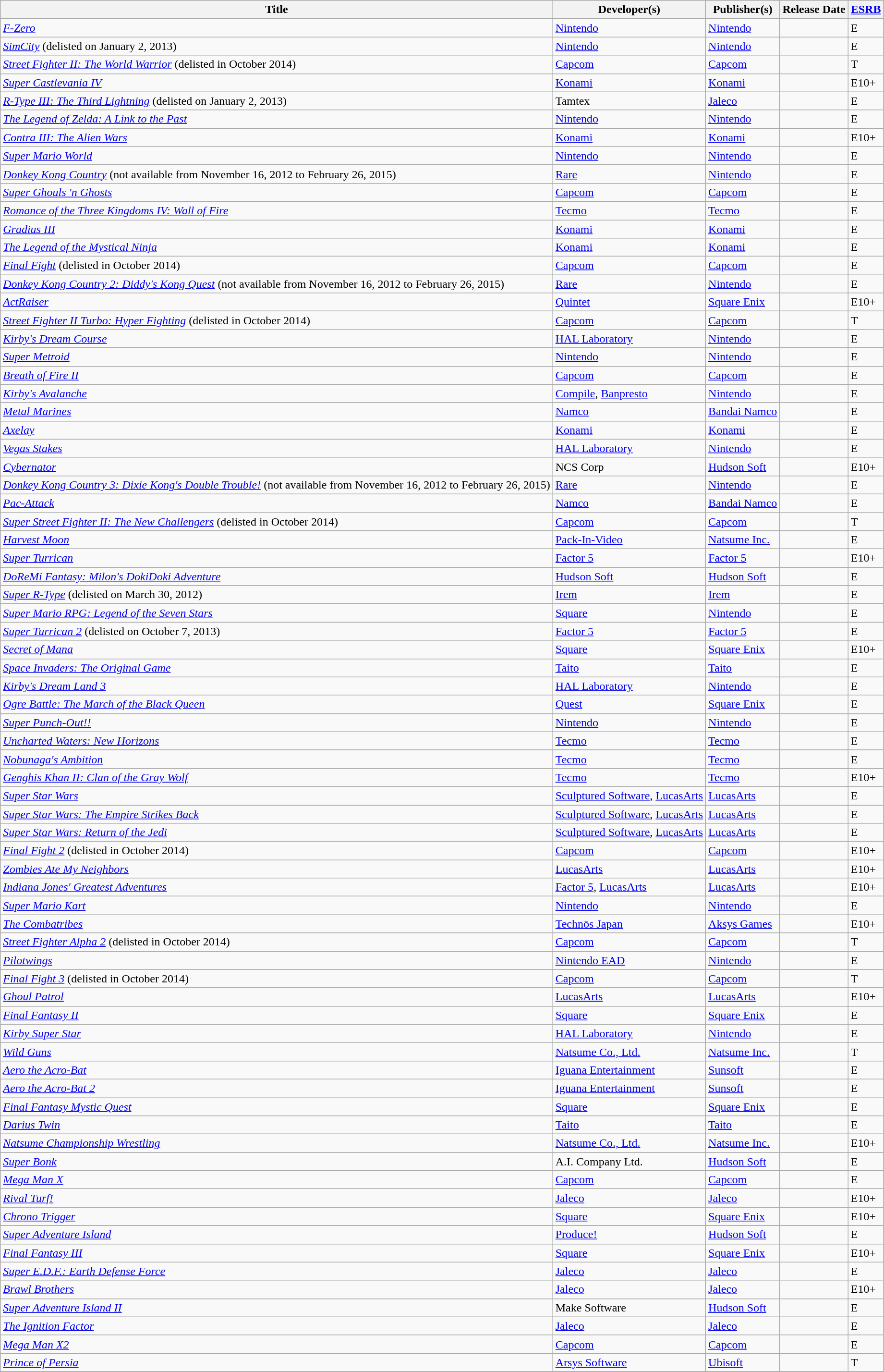<table class="wikitable sortable" style=>
<tr>
<th width="">Title</th>
<th width="">Developer(s)</th>
<th width="">Publisher(s)</th>
<th width="">Release Date</th>
<th width=""><a href='#'>ESRB</a></th>
</tr>
<tr>
<td><em><a href='#'>F-Zero</a></em></td>
<td><a href='#'>Nintendo</a></td>
<td><a href='#'>Nintendo</a></td>
<td></td>
<td>E</td>
</tr>
<tr>
<td><em><a href='#'>SimCity</a></em> (delisted on January 2, 2013)</td>
<td><a href='#'>Nintendo</a></td>
<td><a href='#'>Nintendo</a></td>
<td></td>
<td>E</td>
</tr>
<tr>
<td><em><a href='#'>Street Fighter II: The World Warrior</a></em> (delisted in October 2014)</td>
<td><a href='#'>Capcom</a></td>
<td><a href='#'>Capcom</a></td>
<td></td>
<td>T</td>
</tr>
<tr>
<td><em><a href='#'>Super Castlevania IV</a></em></td>
<td><a href='#'>Konami</a></td>
<td><a href='#'>Konami</a></td>
<td></td>
<td>E10+</td>
</tr>
<tr>
<td><em><a href='#'>R-Type III: The Third Lightning</a></em> (delisted on January 2, 2013)</td>
<td>Tamtex</td>
<td><a href='#'>Jaleco</a></td>
<td></td>
<td>E</td>
</tr>
<tr>
<td><em><a href='#'>The Legend of Zelda: A Link to the Past</a></em></td>
<td><a href='#'>Nintendo</a></td>
<td><a href='#'>Nintendo</a></td>
<td></td>
<td>E</td>
</tr>
<tr>
<td><em><a href='#'>Contra III: The Alien Wars</a></em></td>
<td><a href='#'>Konami</a></td>
<td><a href='#'>Konami</a></td>
<td></td>
<td>E10+</td>
</tr>
<tr>
<td><em><a href='#'>Super Mario World</a></em></td>
<td><a href='#'>Nintendo</a></td>
<td><a href='#'>Nintendo</a></td>
<td></td>
<td>E</td>
</tr>
<tr>
<td><em><a href='#'>Donkey Kong Country</a></em> (not available from November 16, 2012 to February 26, 2015)</td>
<td><a href='#'>Rare</a></td>
<td><a href='#'>Nintendo</a></td>
<td></td>
<td>E</td>
</tr>
<tr>
<td><em><a href='#'>Super Ghouls 'n Ghosts</a></em></td>
<td><a href='#'>Capcom</a></td>
<td><a href='#'>Capcom</a></td>
<td></td>
<td>E</td>
</tr>
<tr>
<td><em><a href='#'>Romance of the Three Kingdoms IV: Wall of Fire</a></em></td>
<td><a href='#'>Tecmo</a></td>
<td><a href='#'>Tecmo</a></td>
<td></td>
<td>E</td>
</tr>
<tr>
<td><em><a href='#'>Gradius III</a></em></td>
<td><a href='#'>Konami</a></td>
<td><a href='#'>Konami</a></td>
<td></td>
<td>E</td>
</tr>
<tr>
<td><em><a href='#'>The Legend of the Mystical Ninja</a></em></td>
<td><a href='#'>Konami</a></td>
<td><a href='#'>Konami</a></td>
<td></td>
<td>E</td>
</tr>
<tr>
<td><em><a href='#'>Final Fight</a></em> (delisted in October 2014)</td>
<td><a href='#'>Capcom</a></td>
<td><a href='#'>Capcom</a></td>
<td></td>
<td>E</td>
</tr>
<tr>
<td><em><a href='#'>Donkey Kong Country 2: Diddy's Kong Quest</a></em> (not available from November 16, 2012 to February 26, 2015)</td>
<td><a href='#'>Rare</a></td>
<td><a href='#'>Nintendo</a></td>
<td></td>
<td>E</td>
</tr>
<tr>
<td><em><a href='#'>ActRaiser</a></em></td>
<td><a href='#'>Quintet</a></td>
<td><a href='#'>Square Enix</a></td>
<td></td>
<td>E10+</td>
</tr>
<tr>
<td><em><a href='#'>Street Fighter II Turbo: Hyper Fighting</a></em> (delisted in October 2014)</td>
<td><a href='#'>Capcom</a></td>
<td><a href='#'>Capcom</a></td>
<td></td>
<td>T</td>
</tr>
<tr>
<td><em><a href='#'>Kirby's Dream Course</a></em></td>
<td><a href='#'>HAL Laboratory</a></td>
<td><a href='#'>Nintendo</a></td>
<td></td>
<td>E</td>
</tr>
<tr>
<td><em><a href='#'>Super Metroid</a></em></td>
<td><a href='#'>Nintendo</a></td>
<td><a href='#'>Nintendo</a></td>
<td></td>
<td>E</td>
</tr>
<tr>
<td><em><a href='#'>Breath of Fire II</a></em></td>
<td><a href='#'>Capcom</a></td>
<td><a href='#'>Capcom</a></td>
<td></td>
<td>E</td>
</tr>
<tr>
<td><em><a href='#'>Kirby's Avalanche</a></em></td>
<td><a href='#'>Compile</a>, <a href='#'>Banpresto</a></td>
<td><a href='#'>Nintendo</a></td>
<td></td>
<td>E</td>
</tr>
<tr>
<td><em><a href='#'>Metal Marines</a></em></td>
<td><a href='#'>Namco</a></td>
<td><a href='#'>Bandai Namco</a></td>
<td></td>
<td>E</td>
</tr>
<tr>
<td><em><a href='#'>Axelay</a></em></td>
<td><a href='#'>Konami</a></td>
<td><a href='#'>Konami</a></td>
<td></td>
<td>E</td>
</tr>
<tr>
<td><em><a href='#'>Vegas Stakes</a></em></td>
<td><a href='#'>HAL Laboratory</a></td>
<td><a href='#'>Nintendo</a></td>
<td></td>
<td>E</td>
</tr>
<tr>
<td><em><a href='#'>Cybernator</a></em></td>
<td>NCS Corp</td>
<td><a href='#'>Hudson Soft</a></td>
<td></td>
<td>E10+</td>
</tr>
<tr>
<td><em><a href='#'>Donkey Kong Country 3: Dixie Kong's Double Trouble!</a></em> (not available from November 16, 2012 to February 26, 2015)</td>
<td><a href='#'>Rare</a></td>
<td><a href='#'>Nintendo</a></td>
<td></td>
<td>E</td>
</tr>
<tr>
<td><em><a href='#'>Pac-Attack</a></em></td>
<td><a href='#'>Namco</a></td>
<td><a href='#'>Bandai Namco</a></td>
<td></td>
<td>E</td>
</tr>
<tr>
<td><em><a href='#'>Super Street Fighter II: The New Challengers</a></em> (delisted in October 2014)</td>
<td><a href='#'>Capcom</a></td>
<td><a href='#'>Capcom</a></td>
<td></td>
<td>T</td>
</tr>
<tr>
<td><em><a href='#'>Harvest Moon</a></em></td>
<td><a href='#'>Pack-In-Video</a></td>
<td><a href='#'>Natsume Inc.</a></td>
<td></td>
<td>E</td>
</tr>
<tr>
<td><em><a href='#'>Super Turrican</a></em></td>
<td><a href='#'>Factor 5</a></td>
<td><a href='#'>Factor 5</a></td>
<td></td>
<td>E10+</td>
</tr>
<tr>
<td><em><a href='#'>DoReMi Fantasy: Milon's DokiDoki Adventure</a></em></td>
<td><a href='#'>Hudson Soft</a></td>
<td><a href='#'>Hudson Soft</a></td>
<td></td>
<td>E</td>
</tr>
<tr>
<td><em><a href='#'>Super R-Type</a></em> (delisted on March 30, 2012)</td>
<td><a href='#'>Irem</a></td>
<td><a href='#'>Irem</a></td>
<td></td>
<td>E</td>
</tr>
<tr>
<td><em><a href='#'>Super Mario RPG: Legend of the Seven Stars</a></em></td>
<td><a href='#'>Square</a></td>
<td><a href='#'>Nintendo</a></td>
<td></td>
<td>E</td>
</tr>
<tr>
<td><em><a href='#'>Super Turrican 2</a></em> (delisted on October 7, 2013)</td>
<td><a href='#'>Factor 5</a></td>
<td><a href='#'>Factor 5</a></td>
<td></td>
<td>E</td>
</tr>
<tr>
<td><em><a href='#'>Secret of Mana</a></em></td>
<td><a href='#'>Square</a></td>
<td><a href='#'>Square Enix</a></td>
<td></td>
<td>E10+</td>
</tr>
<tr>
<td><em><a href='#'>Space Invaders: The Original Game</a></em></td>
<td><a href='#'>Taito</a></td>
<td><a href='#'>Taito</a></td>
<td></td>
<td>E</td>
</tr>
<tr>
<td><em><a href='#'>Kirby's Dream Land 3</a></em></td>
<td><a href='#'>HAL Laboratory</a></td>
<td><a href='#'>Nintendo</a></td>
<td></td>
<td>E</td>
</tr>
<tr>
<td><em><a href='#'>Ogre Battle: The March of the Black Queen</a></em></td>
<td><a href='#'>Quest</a></td>
<td><a href='#'>Square Enix</a></td>
<td></td>
<td>E</td>
</tr>
<tr>
<td><em><a href='#'>Super Punch-Out!!</a></em></td>
<td><a href='#'>Nintendo</a></td>
<td><a href='#'>Nintendo</a></td>
<td></td>
<td>E</td>
</tr>
<tr>
<td><em><a href='#'>Uncharted Waters: New Horizons</a></em></td>
<td><a href='#'>Tecmo</a></td>
<td><a href='#'>Tecmo</a></td>
<td></td>
<td>E</td>
</tr>
<tr>
<td><em><a href='#'>Nobunaga's Ambition</a></em></td>
<td><a href='#'>Tecmo</a></td>
<td><a href='#'>Tecmo</a></td>
<td></td>
<td>E</td>
</tr>
<tr>
<td><em><a href='#'>Genghis Khan II: Clan of the Gray Wolf</a></em></td>
<td><a href='#'>Tecmo</a></td>
<td><a href='#'>Tecmo</a></td>
<td></td>
<td>E10+</td>
</tr>
<tr>
<td><em><a href='#'>Super Star Wars</a></em></td>
<td><a href='#'>Sculptured Software</a>, <a href='#'>LucasArts</a></td>
<td><a href='#'>LucasArts</a></td>
<td></td>
<td>E</td>
</tr>
<tr>
<td><em><a href='#'>Super Star Wars: The Empire Strikes Back</a></em></td>
<td><a href='#'>Sculptured Software</a>, <a href='#'>LucasArts</a></td>
<td><a href='#'>LucasArts</a></td>
<td></td>
<td>E</td>
</tr>
<tr>
<td><em><a href='#'>Super Star Wars: Return of the Jedi</a></em></td>
<td><a href='#'>Sculptured Software</a>, <a href='#'>LucasArts</a></td>
<td><a href='#'>LucasArts</a></td>
<td></td>
<td>E</td>
</tr>
<tr>
<td><em><a href='#'>Final Fight 2</a></em> (delisted in October 2014)</td>
<td><a href='#'>Capcom</a></td>
<td><a href='#'>Capcom</a></td>
<td></td>
<td>E10+</td>
</tr>
<tr>
<td><em><a href='#'>Zombies Ate My Neighbors</a></em></td>
<td><a href='#'>LucasArts</a></td>
<td><a href='#'>LucasArts</a></td>
<td></td>
<td>E10+</td>
</tr>
<tr>
<td><em><a href='#'>Indiana Jones' Greatest Adventures</a></em></td>
<td><a href='#'>Factor 5</a>, <a href='#'>LucasArts</a></td>
<td><a href='#'>LucasArts</a></td>
<td></td>
<td>E10+</td>
</tr>
<tr>
<td><em><a href='#'>Super Mario Kart</a></em></td>
<td><a href='#'>Nintendo</a></td>
<td><a href='#'>Nintendo</a></td>
<td></td>
<td>E</td>
</tr>
<tr>
<td><em><a href='#'>The Combatribes</a></em></td>
<td><a href='#'>Technōs Japan</a></td>
<td><a href='#'>Aksys Games</a></td>
<td></td>
<td>E10+</td>
</tr>
<tr>
<td><em><a href='#'>Street Fighter Alpha 2</a></em> (delisted in October 2014)</td>
<td><a href='#'>Capcom</a></td>
<td><a href='#'>Capcom</a></td>
<td></td>
<td>T</td>
</tr>
<tr>
<td><em><a href='#'>Pilotwings</a></em></td>
<td><a href='#'>Nintendo EAD</a></td>
<td><a href='#'>Nintendo</a></td>
<td></td>
<td>E</td>
</tr>
<tr>
<td><em><a href='#'>Final Fight 3</a></em> (delisted in October 2014)</td>
<td><a href='#'>Capcom</a></td>
<td><a href='#'>Capcom</a></td>
<td></td>
<td>T</td>
</tr>
<tr>
<td><em><a href='#'>Ghoul Patrol</a></em></td>
<td><a href='#'>LucasArts</a></td>
<td><a href='#'>LucasArts</a></td>
<td></td>
<td>E10+</td>
</tr>
<tr>
<td><em><a href='#'>Final Fantasy II</a></em></td>
<td><a href='#'>Square</a></td>
<td><a href='#'>Square Enix</a></td>
<td></td>
<td>E</td>
</tr>
<tr>
<td><em><a href='#'>Kirby Super Star</a></em></td>
<td><a href='#'>HAL Laboratory</a></td>
<td><a href='#'>Nintendo</a></td>
<td></td>
<td>E</td>
</tr>
<tr>
<td><em><a href='#'>Wild Guns</a></em></td>
<td><a href='#'>Natsume Co., Ltd.</a></td>
<td><a href='#'>Natsume Inc.</a></td>
<td></td>
<td>T</td>
</tr>
<tr>
<td><em><a href='#'>Aero the Acro-Bat</a></em></td>
<td><a href='#'>Iguana Entertainment</a></td>
<td><a href='#'>Sunsoft</a></td>
<td></td>
<td>E</td>
</tr>
<tr>
<td><em><a href='#'>Aero the Acro-Bat 2</a></em></td>
<td><a href='#'>Iguana Entertainment</a></td>
<td><a href='#'>Sunsoft</a></td>
<td></td>
<td>E</td>
</tr>
<tr>
<td><em><a href='#'>Final Fantasy Mystic Quest</a></em></td>
<td><a href='#'>Square</a></td>
<td><a href='#'>Square Enix</a></td>
<td></td>
<td>E</td>
</tr>
<tr>
<td><em><a href='#'>Darius Twin</a></em></td>
<td><a href='#'>Taito</a></td>
<td><a href='#'>Taito</a></td>
<td></td>
<td>E</td>
</tr>
<tr>
<td><em><a href='#'>Natsume Championship Wrestling</a></em></td>
<td><a href='#'>Natsume Co., Ltd.</a></td>
<td><a href='#'>Natsume Inc.</a></td>
<td></td>
<td>E10+</td>
</tr>
<tr>
<td><em><a href='#'>Super Bonk</a></em></td>
<td>A.I. Company Ltd.</td>
<td><a href='#'>Hudson Soft</a></td>
<td></td>
<td>E</td>
</tr>
<tr>
<td><em><a href='#'>Mega Man X</a></em></td>
<td><a href='#'>Capcom</a></td>
<td><a href='#'>Capcom</a></td>
<td></td>
<td>E</td>
</tr>
<tr>
<td><em><a href='#'>Rival Turf!</a></em></td>
<td><a href='#'>Jaleco</a></td>
<td><a href='#'>Jaleco</a></td>
<td></td>
<td>E10+</td>
</tr>
<tr>
<td><em><a href='#'>Chrono Trigger</a></em></td>
<td><a href='#'>Square</a></td>
<td><a href='#'>Square Enix</a></td>
<td></td>
<td>E10+</td>
</tr>
<tr>
</tr>
<tr>
<td><em><a href='#'>Super Adventure Island</a></em></td>
<td><a href='#'>Produce!</a></td>
<td><a href='#'>Hudson Soft</a></td>
<td></td>
<td>E</td>
</tr>
<tr>
<td><em><a href='#'>Final Fantasy III</a></em></td>
<td><a href='#'>Square</a></td>
<td><a href='#'>Square Enix</a></td>
<td></td>
<td>E10+</td>
</tr>
<tr>
<td><em><a href='#'>Super E.D.F.: Earth Defense Force</a></em></td>
<td><a href='#'>Jaleco</a></td>
<td><a href='#'>Jaleco</a></td>
<td></td>
<td>E</td>
</tr>
<tr>
<td><em><a href='#'>Brawl Brothers</a></em></td>
<td><a href='#'>Jaleco</a></td>
<td><a href='#'>Jaleco</a></td>
<td></td>
<td>E10+</td>
</tr>
<tr>
<td><em><a href='#'>Super Adventure Island II</a></em></td>
<td>Make Software</td>
<td><a href='#'>Hudson Soft</a></td>
<td></td>
<td>E</td>
</tr>
<tr>
<td><em><a href='#'>The Ignition Factor</a></em></td>
<td><a href='#'>Jaleco</a></td>
<td><a href='#'>Jaleco</a></td>
<td></td>
<td>E</td>
</tr>
<tr>
<td><em><a href='#'>Mega Man X2</a></em></td>
<td><a href='#'>Capcom</a></td>
<td><a href='#'>Capcom</a></td>
<td></td>
<td>E</td>
</tr>
<tr>
<td><em><a href='#'>Prince of Persia</a></em></td>
<td><a href='#'>Arsys Software</a></td>
<td><a href='#'>Ubisoft</a></td>
<td></td>
<td>T</td>
</tr>
<tr>
</tr>
</table>
